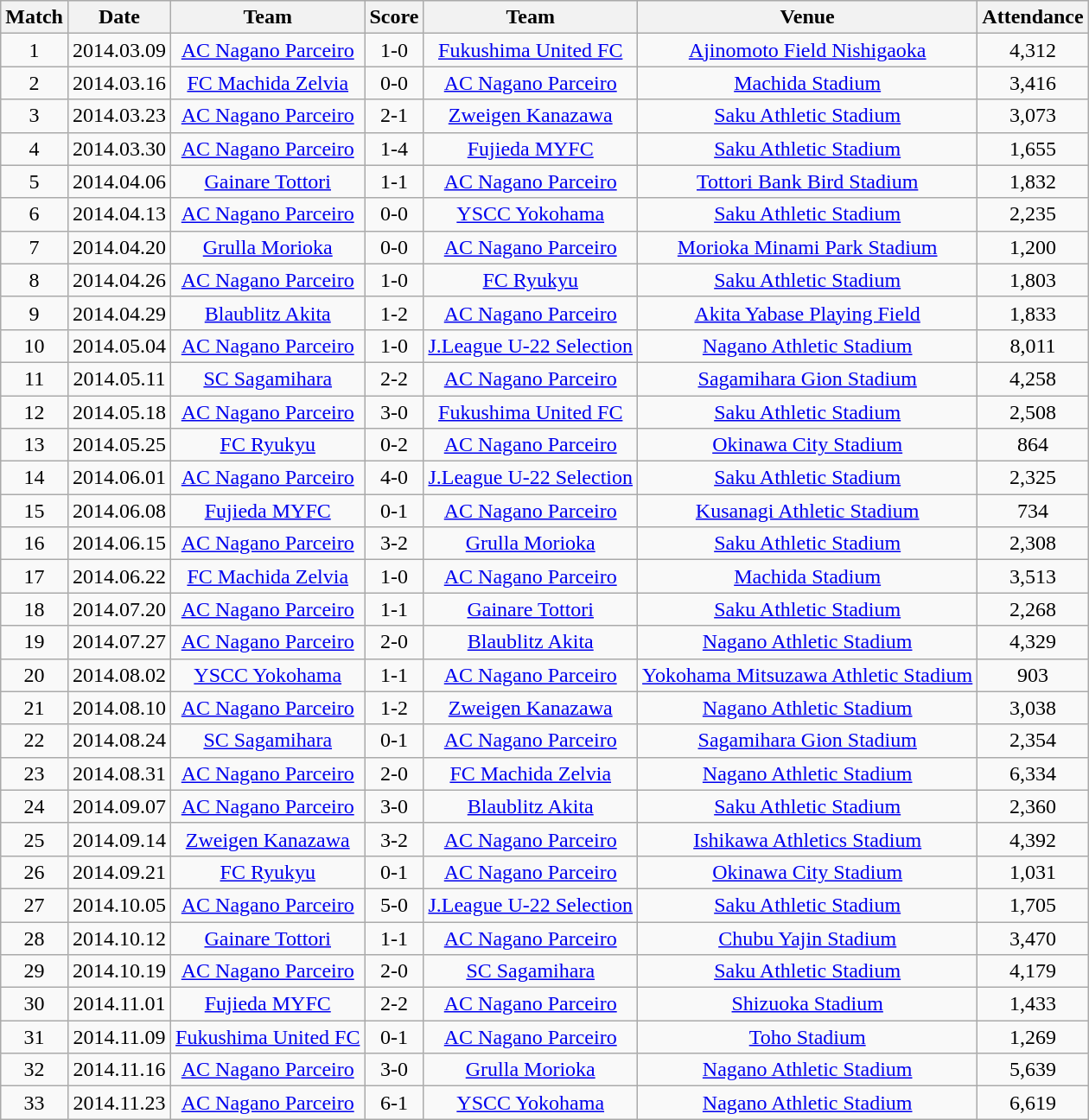<table class="wikitable" style="text-align:center;">
<tr>
<th>Match</th>
<th>Date</th>
<th>Team</th>
<th>Score</th>
<th>Team</th>
<th>Venue</th>
<th>Attendance</th>
</tr>
<tr>
<td>1</td>
<td>2014.03.09</td>
<td><a href='#'>AC Nagano Parceiro</a></td>
<td>1-0</td>
<td><a href='#'>Fukushima United FC</a></td>
<td><a href='#'>Ajinomoto Field Nishigaoka</a></td>
<td>4,312</td>
</tr>
<tr>
<td>2</td>
<td>2014.03.16</td>
<td><a href='#'>FC Machida Zelvia</a></td>
<td>0-0</td>
<td><a href='#'>AC Nagano Parceiro</a></td>
<td><a href='#'>Machida Stadium</a></td>
<td>3,416</td>
</tr>
<tr>
<td>3</td>
<td>2014.03.23</td>
<td><a href='#'>AC Nagano Parceiro</a></td>
<td>2-1</td>
<td><a href='#'>Zweigen Kanazawa</a></td>
<td><a href='#'>Saku Athletic Stadium</a></td>
<td>3,073</td>
</tr>
<tr>
<td>4</td>
<td>2014.03.30</td>
<td><a href='#'>AC Nagano Parceiro</a></td>
<td>1-4</td>
<td><a href='#'>Fujieda MYFC</a></td>
<td><a href='#'>Saku Athletic Stadium</a></td>
<td>1,655</td>
</tr>
<tr>
<td>5</td>
<td>2014.04.06</td>
<td><a href='#'>Gainare Tottori</a></td>
<td>1-1</td>
<td><a href='#'>AC Nagano Parceiro</a></td>
<td><a href='#'>Tottori Bank Bird Stadium</a></td>
<td>1,832</td>
</tr>
<tr>
<td>6</td>
<td>2014.04.13</td>
<td><a href='#'>AC Nagano Parceiro</a></td>
<td>0-0</td>
<td><a href='#'>YSCC Yokohama</a></td>
<td><a href='#'>Saku Athletic Stadium</a></td>
<td>2,235</td>
</tr>
<tr>
<td>7</td>
<td>2014.04.20</td>
<td><a href='#'>Grulla Morioka</a></td>
<td>0-0</td>
<td><a href='#'>AC Nagano Parceiro</a></td>
<td><a href='#'>Morioka Minami Park Stadium</a></td>
<td>1,200</td>
</tr>
<tr>
<td>8</td>
<td>2014.04.26</td>
<td><a href='#'>AC Nagano Parceiro</a></td>
<td>1-0</td>
<td><a href='#'>FC Ryukyu</a></td>
<td><a href='#'>Saku Athletic Stadium</a></td>
<td>1,803</td>
</tr>
<tr>
<td>9</td>
<td>2014.04.29</td>
<td><a href='#'>Blaublitz Akita</a></td>
<td>1-2</td>
<td><a href='#'>AC Nagano Parceiro</a></td>
<td><a href='#'>Akita Yabase Playing Field</a></td>
<td>1,833</td>
</tr>
<tr>
<td>10</td>
<td>2014.05.04</td>
<td><a href='#'>AC Nagano Parceiro</a></td>
<td>1-0</td>
<td><a href='#'>J.League U-22 Selection</a></td>
<td><a href='#'>Nagano Athletic Stadium</a></td>
<td>8,011</td>
</tr>
<tr>
<td>11</td>
<td>2014.05.11</td>
<td><a href='#'>SC Sagamihara</a></td>
<td>2-2</td>
<td><a href='#'>AC Nagano Parceiro</a></td>
<td><a href='#'>Sagamihara Gion Stadium</a></td>
<td>4,258</td>
</tr>
<tr>
<td>12</td>
<td>2014.05.18</td>
<td><a href='#'>AC Nagano Parceiro</a></td>
<td>3-0</td>
<td><a href='#'>Fukushima United FC</a></td>
<td><a href='#'>Saku Athletic Stadium</a></td>
<td>2,508</td>
</tr>
<tr>
<td>13</td>
<td>2014.05.25</td>
<td><a href='#'>FC Ryukyu</a></td>
<td>0-2</td>
<td><a href='#'>AC Nagano Parceiro</a></td>
<td><a href='#'>Okinawa City Stadium</a></td>
<td>864</td>
</tr>
<tr>
<td>14</td>
<td>2014.06.01</td>
<td><a href='#'>AC Nagano Parceiro</a></td>
<td>4-0</td>
<td><a href='#'>J.League U-22 Selection</a></td>
<td><a href='#'>Saku Athletic Stadium</a></td>
<td>2,325</td>
</tr>
<tr>
<td>15</td>
<td>2014.06.08</td>
<td><a href='#'>Fujieda MYFC</a></td>
<td>0-1</td>
<td><a href='#'>AC Nagano Parceiro</a></td>
<td><a href='#'>Kusanagi Athletic Stadium</a></td>
<td>734</td>
</tr>
<tr>
<td>16</td>
<td>2014.06.15</td>
<td><a href='#'>AC Nagano Parceiro</a></td>
<td>3-2</td>
<td><a href='#'>Grulla Morioka</a></td>
<td><a href='#'>Saku Athletic Stadium</a></td>
<td>2,308</td>
</tr>
<tr>
<td>17</td>
<td>2014.06.22</td>
<td><a href='#'>FC Machida Zelvia</a></td>
<td>1-0</td>
<td><a href='#'>AC Nagano Parceiro</a></td>
<td><a href='#'>Machida Stadium</a></td>
<td>3,513</td>
</tr>
<tr>
<td>18</td>
<td>2014.07.20</td>
<td><a href='#'>AC Nagano Parceiro</a></td>
<td>1-1</td>
<td><a href='#'>Gainare Tottori</a></td>
<td><a href='#'>Saku Athletic Stadium</a></td>
<td>2,268</td>
</tr>
<tr>
<td>19</td>
<td>2014.07.27</td>
<td><a href='#'>AC Nagano Parceiro</a></td>
<td>2-0</td>
<td><a href='#'>Blaublitz Akita</a></td>
<td><a href='#'>Nagano Athletic Stadium</a></td>
<td>4,329</td>
</tr>
<tr>
<td>20</td>
<td>2014.08.02</td>
<td><a href='#'>YSCC Yokohama</a></td>
<td>1-1</td>
<td><a href='#'>AC Nagano Parceiro</a></td>
<td><a href='#'>Yokohama Mitsuzawa Athletic Stadium</a></td>
<td>903</td>
</tr>
<tr>
<td>21</td>
<td>2014.08.10</td>
<td><a href='#'>AC Nagano Parceiro</a></td>
<td>1-2</td>
<td><a href='#'>Zweigen Kanazawa</a></td>
<td><a href='#'>Nagano Athletic Stadium</a></td>
<td>3,038</td>
</tr>
<tr>
<td>22</td>
<td>2014.08.24</td>
<td><a href='#'>SC Sagamihara</a></td>
<td>0-1</td>
<td><a href='#'>AC Nagano Parceiro</a></td>
<td><a href='#'>Sagamihara Gion Stadium</a></td>
<td>2,354</td>
</tr>
<tr>
<td>23</td>
<td>2014.08.31</td>
<td><a href='#'>AC Nagano Parceiro</a></td>
<td>2-0</td>
<td><a href='#'>FC Machida Zelvia</a></td>
<td><a href='#'>Nagano Athletic Stadium</a></td>
<td>6,334</td>
</tr>
<tr>
<td>24</td>
<td>2014.09.07</td>
<td><a href='#'>AC Nagano Parceiro</a></td>
<td>3-0</td>
<td><a href='#'>Blaublitz Akita</a></td>
<td><a href='#'>Saku Athletic Stadium</a></td>
<td>2,360</td>
</tr>
<tr>
<td>25</td>
<td>2014.09.14</td>
<td><a href='#'>Zweigen Kanazawa</a></td>
<td>3-2</td>
<td><a href='#'>AC Nagano Parceiro</a></td>
<td><a href='#'>Ishikawa Athletics Stadium</a></td>
<td>4,392</td>
</tr>
<tr>
<td>26</td>
<td>2014.09.21</td>
<td><a href='#'>FC Ryukyu</a></td>
<td>0-1</td>
<td><a href='#'>AC Nagano Parceiro</a></td>
<td><a href='#'>Okinawa City Stadium</a></td>
<td>1,031</td>
</tr>
<tr>
<td>27</td>
<td>2014.10.05</td>
<td><a href='#'>AC Nagano Parceiro</a></td>
<td>5-0</td>
<td><a href='#'>J.League U-22 Selection</a></td>
<td><a href='#'>Saku Athletic Stadium</a></td>
<td>1,705</td>
</tr>
<tr>
<td>28</td>
<td>2014.10.12</td>
<td><a href='#'>Gainare Tottori</a></td>
<td>1-1</td>
<td><a href='#'>AC Nagano Parceiro</a></td>
<td><a href='#'>Chubu Yajin Stadium</a></td>
<td>3,470</td>
</tr>
<tr>
<td>29</td>
<td>2014.10.19</td>
<td><a href='#'>AC Nagano Parceiro</a></td>
<td>2-0</td>
<td><a href='#'>SC Sagamihara</a></td>
<td><a href='#'>Saku Athletic Stadium</a></td>
<td>4,179</td>
</tr>
<tr>
<td>30</td>
<td>2014.11.01</td>
<td><a href='#'>Fujieda MYFC</a></td>
<td>2-2</td>
<td><a href='#'>AC Nagano Parceiro</a></td>
<td><a href='#'>Shizuoka Stadium</a></td>
<td>1,433</td>
</tr>
<tr>
<td>31</td>
<td>2014.11.09</td>
<td><a href='#'>Fukushima United FC</a></td>
<td>0-1</td>
<td><a href='#'>AC Nagano Parceiro</a></td>
<td><a href='#'>Toho Stadium</a></td>
<td>1,269</td>
</tr>
<tr>
<td>32</td>
<td>2014.11.16</td>
<td><a href='#'>AC Nagano Parceiro</a></td>
<td>3-0</td>
<td><a href='#'>Grulla Morioka</a></td>
<td><a href='#'>Nagano Athletic Stadium</a></td>
<td>5,639</td>
</tr>
<tr>
<td>33</td>
<td>2014.11.23</td>
<td><a href='#'>AC Nagano Parceiro</a></td>
<td>6-1</td>
<td><a href='#'>YSCC Yokohama</a></td>
<td><a href='#'>Nagano Athletic Stadium</a></td>
<td>6,619</td>
</tr>
</table>
